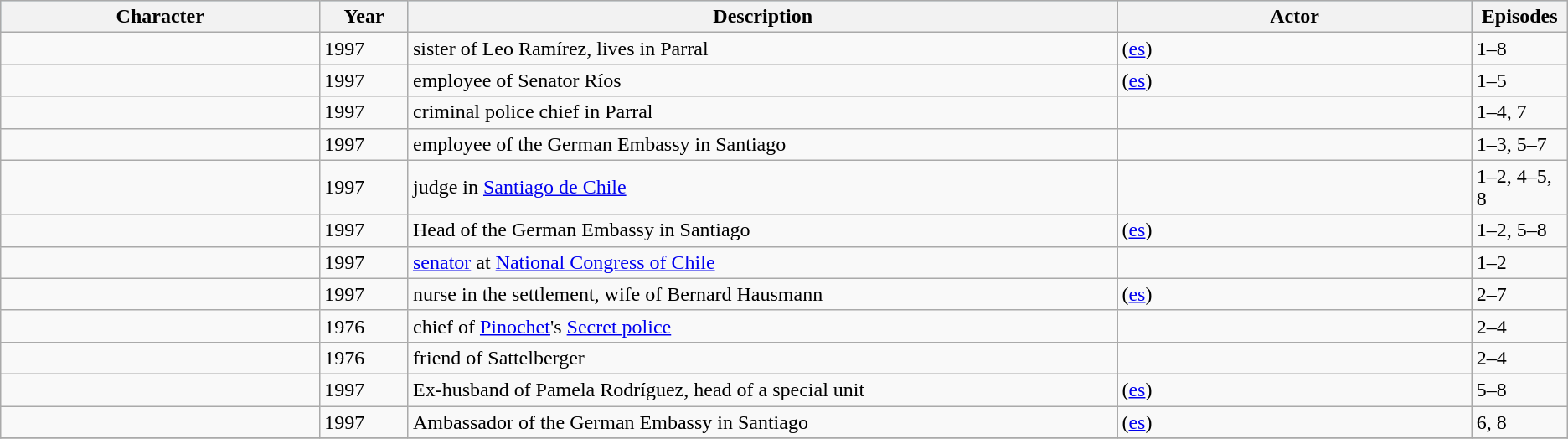<table class="wikitable sortable">
<tr style="background-color:#ADD8E6;">
<th style="width:18%;" scope="col">Character</th>
<th style="width:5%;" scope="col">Year</th>
<th style="width:40%;" scope="col">Description</th>
<th style="width:20%;" scope="col">Actor</th>
<th style="width:5%;" scope="col">Episodes</th>
</tr>
<tr>
<td></td>
<td>1997</td>
<td>sister of Leo Ramírez, lives in Parral</td>
<td> (<a href='#'>es</a>)</td>
<td>1–8</td>
</tr>
<tr>
<td></td>
<td>1997</td>
<td>employee of Senator Ríos</td>
<td> (<a href='#'>es</a>)</td>
<td>1–5</td>
</tr>
<tr>
<td></td>
<td>1997</td>
<td>criminal police chief in Parral</td>
<td></td>
<td>1–4, 7</td>
</tr>
<tr>
<td></td>
<td>1997</td>
<td>employee of the German Embassy in Santiago</td>
<td></td>
<td>1–3, 5–7</td>
</tr>
<tr>
<td></td>
<td>1997</td>
<td>judge in <a href='#'>Santiago de Chile</a></td>
<td></td>
<td>1–2, 4–5, 8</td>
</tr>
<tr>
<td></td>
<td>1997</td>
<td>Head of the German Embassy in Santiago</td>
<td> (<a href='#'>es</a>)</td>
<td>1–2, 5–8</td>
</tr>
<tr>
<td></td>
<td>1997</td>
<td><a href='#'>senator</a> at <a href='#'>National Congress of Chile</a></td>
<td></td>
<td>1–2</td>
</tr>
<tr>
<td></td>
<td>1997</td>
<td>nurse in the settlement, wife of Bernard Hausmann</td>
<td> (<a href='#'>es</a>)</td>
<td>2–7</td>
</tr>
<tr>
<td></td>
<td>1976</td>
<td>chief of <a href='#'>Pinochet</a>'s <a href='#'>Secret police</a></td>
<td></td>
<td>2–4</td>
</tr>
<tr>
<td></td>
<td>1976</td>
<td>friend of Sattelberger</td>
<td></td>
<td>2–4</td>
</tr>
<tr>
<td></td>
<td>1997</td>
<td>Ex-husband of Pamela Rodríguez, head of a special unit</td>
<td> (<a href='#'>es</a>)</td>
<td>5–8</td>
</tr>
<tr>
<td></td>
<td>1997</td>
<td>Ambassador of the German Embassy in Santiago</td>
<td> (<a href='#'>es</a>)</td>
<td>6, 8</td>
</tr>
<tr>
</tr>
</table>
